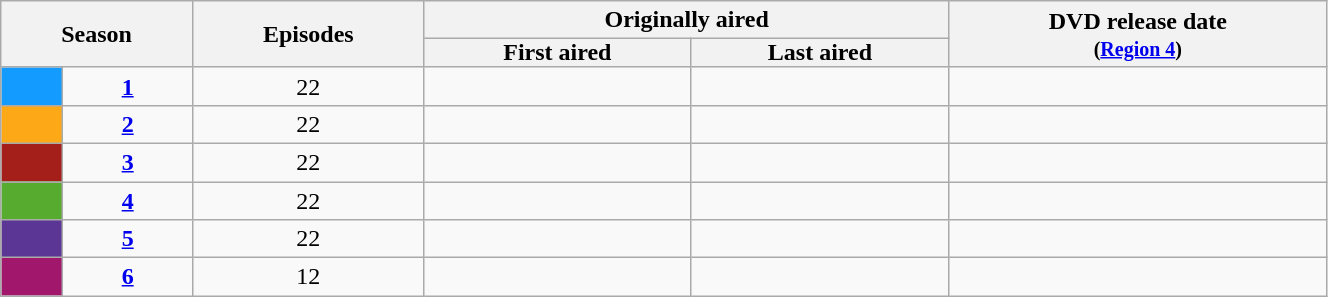<table class="wikitable"  style="width:70%; text-align:center;">
<tr>
<th style="padding: 0 8px;" colspan="2" rowspan="2">Season</th>
<th style="padding: 0 8px;" rowspan="2">Episodes</th>
<th colspan="2">Originally aired</th>
<th rowspan="2">DVD release date <br> <small>(<a href='#'>Region 4</a>)</small></th>
</tr>
<tr>
<th style="padding: 0 8px;">First aired</th>
<th style="padding: 0 8px;">Last aired</th>
</tr>
<tr>
<td style="background:#149bff;"></td>
<td><strong><a href='#'>1</a></strong></td>
<td>22</td>
<td style="padding: 0 8px;"></td>
<td style="padding: 0 8px;"></td>
<td style="padding: 0 8px;"></td>
</tr>
<tr>
<td style="background:#fda817;"></td>
<td><strong><a href='#'>2</a></strong></td>
<td>22</td>
<td style="padding: 0 8px;"></td>
<td style="padding: 0 8px;"></td>
<td style="padding: 0 8px;"></td>
</tr>
<tr>
<td style="background:#A41F1A;"></td>
<td><strong><a href='#'>3</a></strong></td>
<td>22</td>
<td style="padding: 0 8px;"></td>
<td style="padding: 0 8px;"></td>
<td style="padding: 0 8px;"></td>
</tr>
<tr>
<td style="background:#57AC30;"></td>
<td><strong><a href='#'>4</a></strong></td>
<td>22</td>
<td style="padding: 0 8px;"></td>
<td style="padding: 0 8px;"></td>
<td style="padding: 0 8px;"></td>
</tr>
<tr>
<td style="background:#5b3695;"></td>
<td><strong><a href='#'>5</a></strong></td>
<td>22</td>
<td style="padding: 0 8px;"></td>
<td style="padding: 0 8px;"></td>
<td style="padding: 0 8px;"></td>
</tr>
<tr>
<td style="background:#A1176C;"></td>
<td><strong><a href='#'>6</a></strong></td>
<td>12</td>
<td style="padding: 0 8px;"></td>
<td style="padding: 0 8px;"></td>
<td style="padding: 0 8px;"></td>
</tr>
</table>
